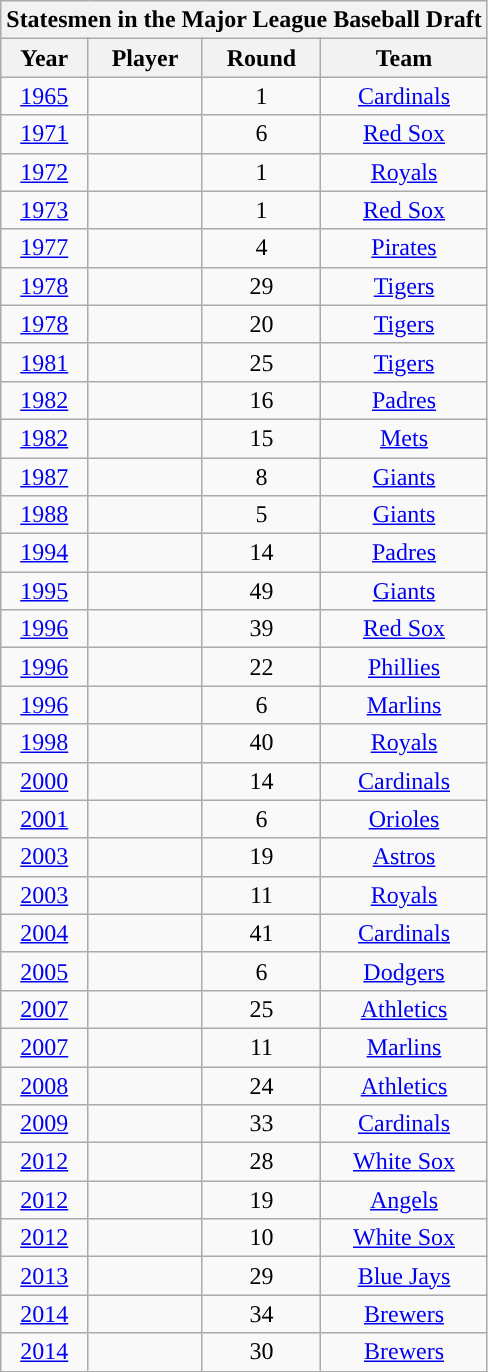<table class="wikitable sortable collapsible collapsed" style="text-align:center">
<tr>
<th colspan=4>Statesmen in the Major League Baseball Draft</th>
</tr>
<tr>
<th>Year</th>
<th>Player</th>
<th>Round</th>
<th>Team</th>
</tr>
<tr>
<td><a href='#'>1965</a></td>
<td></td>
<td>1</td>
<td><a href='#'>Cardinals</a></td>
</tr>
<tr>
<td><a href='#'>1971</a></td>
<td></td>
<td>6</td>
<td><a href='#'>Red Sox</a></td>
</tr>
<tr>
<td><a href='#'>1972</a></td>
<td></td>
<td>1</td>
<td><a href='#'>Royals</a></td>
</tr>
<tr>
<td><a href='#'>1973</a></td>
<td></td>
<td>1</td>
<td><a href='#'>Red Sox</a></td>
</tr>
<tr>
<td><a href='#'>1977</a></td>
<td></td>
<td>4</td>
<td><a href='#'>Pirates</a></td>
</tr>
<tr>
<td><a href='#'>1978</a></td>
<td></td>
<td>29</td>
<td><a href='#'>Tigers</a></td>
</tr>
<tr>
<td><a href='#'>1978</a></td>
<td></td>
<td>20</td>
<td><a href='#'>Tigers</a></td>
</tr>
<tr>
<td><a href='#'>1981</a></td>
<td></td>
<td>25</td>
<td><a href='#'>Tigers</a></td>
</tr>
<tr>
<td><a href='#'>1982</a></td>
<td></td>
<td>16</td>
<td><a href='#'>Padres</a></td>
</tr>
<tr>
<td><a href='#'>1982</a></td>
<td></td>
<td>15</td>
<td><a href='#'>Mets</a></td>
</tr>
<tr>
<td><a href='#'>1987</a></td>
<td></td>
<td>8</td>
<td><a href='#'>Giants</a></td>
</tr>
<tr>
<td><a href='#'>1988</a></td>
<td></td>
<td>5</td>
<td><a href='#'>Giants</a></td>
</tr>
<tr>
<td><a href='#'>1994</a></td>
<td></td>
<td>14</td>
<td><a href='#'>Padres</a></td>
</tr>
<tr>
<td><a href='#'>1995</a></td>
<td></td>
<td>49</td>
<td><a href='#'>Giants</a></td>
</tr>
<tr>
<td><a href='#'>1996</a></td>
<td></td>
<td>39</td>
<td><a href='#'>Red Sox</a></td>
</tr>
<tr>
<td><a href='#'>1996</a></td>
<td></td>
<td>22</td>
<td><a href='#'>Phillies</a></td>
</tr>
<tr>
<td><a href='#'>1996</a></td>
<td></td>
<td>6</td>
<td><a href='#'>Marlins</a></td>
</tr>
<tr>
<td><a href='#'>1998</a></td>
<td></td>
<td>40</td>
<td><a href='#'>Royals</a></td>
</tr>
<tr>
<td><a href='#'>2000</a></td>
<td></td>
<td>14</td>
<td><a href='#'>Cardinals</a></td>
</tr>
<tr>
<td><a href='#'>2001</a></td>
<td></td>
<td>6</td>
<td><a href='#'>Orioles</a></td>
</tr>
<tr>
<td><a href='#'>2003</a></td>
<td></td>
<td>19</td>
<td><a href='#'>Astros</a></td>
</tr>
<tr>
<td><a href='#'>2003</a></td>
<td></td>
<td>11</td>
<td><a href='#'>Royals</a></td>
</tr>
<tr>
<td><a href='#'>2004</a></td>
<td></td>
<td>41</td>
<td><a href='#'>Cardinals</a></td>
</tr>
<tr>
<td><a href='#'>2005</a></td>
<td></td>
<td>6</td>
<td><a href='#'>Dodgers</a></td>
</tr>
<tr>
<td><a href='#'>2007</a></td>
<td></td>
<td>25</td>
<td><a href='#'>Athletics</a></td>
</tr>
<tr>
<td><a href='#'>2007</a></td>
<td></td>
<td>11</td>
<td><a href='#'>Marlins</a></td>
</tr>
<tr>
<td><a href='#'>2008</a></td>
<td></td>
<td>24</td>
<td><a href='#'>Athletics</a></td>
</tr>
<tr>
<td><a href='#'>2009</a></td>
<td></td>
<td>33</td>
<td><a href='#'>Cardinals</a></td>
</tr>
<tr>
<td><a href='#'>2012</a></td>
<td></td>
<td>28</td>
<td><a href='#'>White Sox</a></td>
</tr>
<tr>
<td><a href='#'>2012</a></td>
<td></td>
<td>19</td>
<td><a href='#'>Angels</a></td>
</tr>
<tr>
<td><a href='#'>2012</a></td>
<td></td>
<td>10</td>
<td><a href='#'>White Sox</a></td>
</tr>
<tr>
<td><a href='#'>2013</a></td>
<td></td>
<td>29</td>
<td><a href='#'>Blue Jays</a></td>
</tr>
<tr>
<td><a href='#'>2014</a></td>
<td></td>
<td>34</td>
<td><a href='#'>Brewers</a></td>
</tr>
<tr>
<td><a href='#'>2014</a></td>
<td></td>
<td>30</td>
<td><a href='#'>Brewers</a></td>
</tr>
</table>
